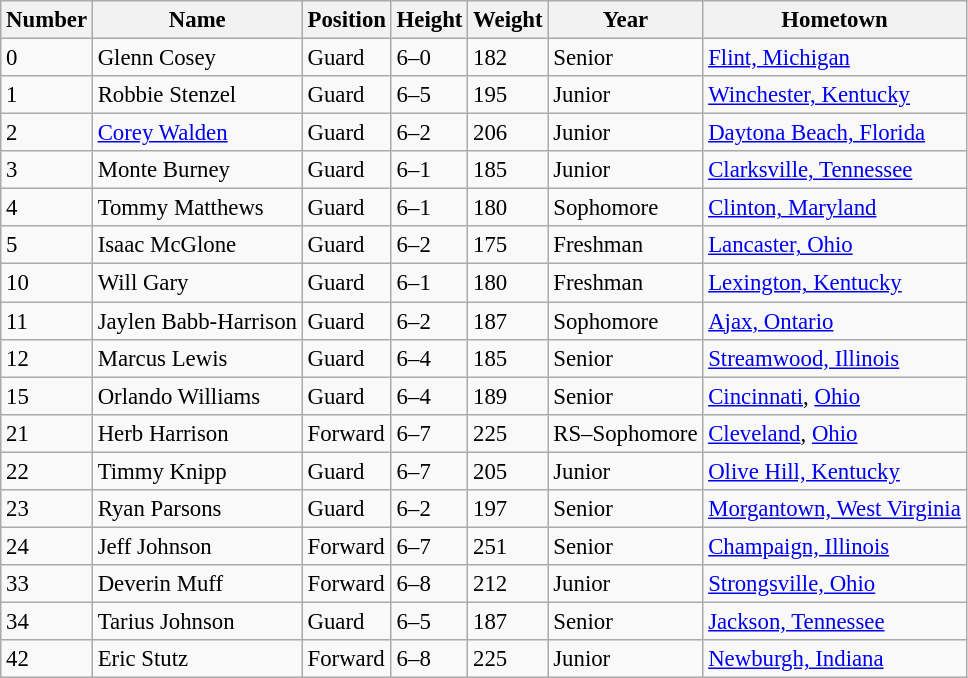<table class="wikitable sortable" style="font-size: 95%;">
<tr>
<th>Number</th>
<th>Name</th>
<th>Position</th>
<th>Height</th>
<th>Weight</th>
<th>Year</th>
<th>Hometown</th>
</tr>
<tr>
<td>0</td>
<td>Glenn Cosey</td>
<td>Guard</td>
<td>6–0</td>
<td>182</td>
<td>Senior</td>
<td><a href='#'>Flint, Michigan</a></td>
</tr>
<tr>
<td>1</td>
<td>Robbie Stenzel</td>
<td>Guard</td>
<td>6–5</td>
<td>195</td>
<td>Junior</td>
<td><a href='#'>Winchester, Kentucky</a></td>
</tr>
<tr>
<td>2</td>
<td><a href='#'>Corey Walden</a></td>
<td>Guard</td>
<td>6–2</td>
<td>206</td>
<td>Junior</td>
<td><a href='#'>Daytona Beach, Florida</a></td>
</tr>
<tr>
<td>3</td>
<td>Monte Burney</td>
<td>Guard</td>
<td>6–1</td>
<td>185</td>
<td>Junior</td>
<td><a href='#'>Clarksville, Tennessee</a></td>
</tr>
<tr>
<td>4</td>
<td>Tommy Matthews</td>
<td>Guard</td>
<td>6–1</td>
<td>180</td>
<td>Sophomore</td>
<td><a href='#'>Clinton, Maryland</a></td>
</tr>
<tr>
<td>5</td>
<td>Isaac McGlone</td>
<td>Guard</td>
<td>6–2</td>
<td>175</td>
<td>Freshman</td>
<td><a href='#'>Lancaster, Ohio</a></td>
</tr>
<tr>
<td>10</td>
<td>Will Gary</td>
<td>Guard</td>
<td>6–1</td>
<td>180</td>
<td>Freshman</td>
<td><a href='#'>Lexington, Kentucky</a></td>
</tr>
<tr>
<td>11</td>
<td>Jaylen Babb-Harrison</td>
<td>Guard</td>
<td>6–2</td>
<td>187</td>
<td>Sophomore</td>
<td><a href='#'>Ajax, Ontario</a></td>
</tr>
<tr>
<td>12</td>
<td>Marcus Lewis</td>
<td>Guard</td>
<td>6–4</td>
<td>185</td>
<td>Senior</td>
<td><a href='#'>Streamwood, Illinois</a></td>
</tr>
<tr>
<td>15</td>
<td>Orlando Williams</td>
<td>Guard</td>
<td>6–4</td>
<td>189</td>
<td>Senior</td>
<td><a href='#'>Cincinnati</a>, <a href='#'>Ohio</a></td>
</tr>
<tr>
<td>21</td>
<td>Herb Harrison</td>
<td>Forward</td>
<td>6–7</td>
<td>225</td>
<td>RS–Sophomore</td>
<td><a href='#'>Cleveland</a>, <a href='#'>Ohio</a></td>
</tr>
<tr>
<td>22</td>
<td>Timmy Knipp</td>
<td>Guard</td>
<td>6–7</td>
<td>205</td>
<td>Junior</td>
<td><a href='#'>Olive Hill, Kentucky</a></td>
</tr>
<tr>
<td>23</td>
<td>Ryan Parsons</td>
<td>Guard</td>
<td>6–2</td>
<td>197</td>
<td>Senior</td>
<td><a href='#'>Morgantown, West Virginia</a></td>
</tr>
<tr>
<td>24</td>
<td>Jeff Johnson</td>
<td>Forward</td>
<td>6–7</td>
<td>251</td>
<td>Senior</td>
<td><a href='#'>Champaign, Illinois</a></td>
</tr>
<tr>
<td>33</td>
<td>Deverin Muff</td>
<td>Forward</td>
<td>6–8</td>
<td>212</td>
<td>Junior</td>
<td><a href='#'>Strongsville, Ohio</a></td>
</tr>
<tr>
<td>34</td>
<td>Tarius Johnson</td>
<td>Guard</td>
<td>6–5</td>
<td>187</td>
<td>Senior</td>
<td><a href='#'>Jackson, Tennessee</a></td>
</tr>
<tr>
<td>42</td>
<td>Eric Stutz</td>
<td>Forward</td>
<td>6–8</td>
<td>225</td>
<td>Junior</td>
<td><a href='#'>Newburgh, Indiana</a></td>
</tr>
</table>
